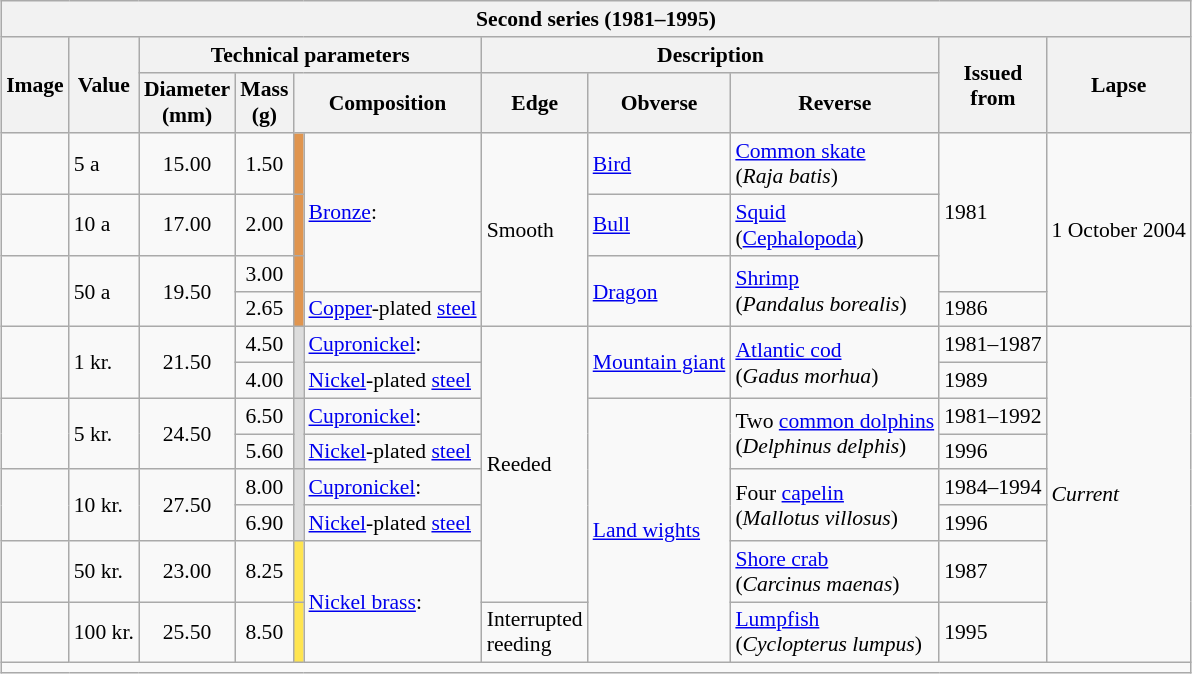<table class="wikitable" style="margin:auto; font-size:90%; border-width:1px;">
<tr>
<th colspan=11>Second series (1981–1995)</th>
</tr>
<tr>
<th rowspan=2>Image</th>
<th rowspan=2>Value</th>
<th colspan=4>Technical parameters</th>
<th colspan=3>Description</th>
<th rowspan=2>Issued<br>from</th>
<th rowspan=2>Lapse</th>
</tr>
<tr>
<th>Diameter<br>(mm)</th>
<th>Mass<br>(g)</th>
<th colspan=2>Composition</th>
<th>Edge</th>
<th>Obverse</th>
<th>Reverse</th>
</tr>
<tr>
<td align=center></td>
<td>5 a</td>
<td align=center>15.00</td>
<td align=center>1.50</td>
<td style="background-color:#e0954f;"></td>
<td rowspan=3><a href='#'>Bronze</a>:<br></td>
<td rowspan=4>Smooth</td>
<td><a href='#'>Bird</a></td>
<td><a href='#'>Common skate</a><br>(<em>Raja batis</em>)</td>
<td rowspan=3>1981</td>
<td rowspan=4>1 October 2004</td>
</tr>
<tr>
<td align=center></td>
<td>10 a</td>
<td align=center>17.00</td>
<td align=center>2.00</td>
<td style="background-color:#e0954f;"></td>
<td><a href='#'>Bull</a></td>
<td><a href='#'>Squid</a><br>(<a href='#'>Cephalopoda</a>)</td>
</tr>
<tr>
<td rowspan=2 align=center></td>
<td rowspan=2>50 a</td>
<td rowspan=2 align=center>19.50</td>
<td align=center>3.00</td>
<td rowspan=2 style="background-color:#e0954f;"></td>
<td rowspan=2><a href='#'>Dragon</a></td>
<td rowspan=2><a href='#'>Shrimp</a><br>(<em>Pandalus borealis</em>)</td>
</tr>
<tr>
<td align=center>2.65</td>
<td><a href='#'>Copper</a>-plated <a href='#'>steel</a></td>
<td>1986</td>
</tr>
<tr>
<td rowspan=2 align=center></td>
<td rowspan=2>1 kr.</td>
<td rowspan=2 align=center>21.50</td>
<td align=center>4.50</td>
<td rowspan=2 style="background-color:#dcdcdc;"></td>
<td><a href='#'>Cupronickel</a>:<br></td>
<td rowspan=7>Reeded</td>
<td rowspan=2><a href='#'>Mountain giant</a></td>
<td rowspan=2><a href='#'>Atlantic cod</a><br>(<em>Gadus morhua</em>)</td>
<td>1981–1987</td>
<td rowspan=8><em>Current</em></td>
</tr>
<tr>
<td align=center>4.00</td>
<td><a href='#'>Nickel</a>-plated <a href='#'>steel</a></td>
<td>1989</td>
</tr>
<tr>
<td rowspan=2 align=center></td>
<td rowspan=2>5 kr.</td>
<td rowspan=2 align=center>24.50</td>
<td align=center>6.50</td>
<td rowspan=2 style="background-color:#dcdcdc;"></td>
<td><a href='#'>Cupronickel</a>:<br></td>
<td rowspan=6><a href='#'>Land wights</a></td>
<td rowspan=2>Two <a href='#'>common dolphins</a><br>(<em>Delphinus delphis</em>)</td>
<td>1981–1992</td>
</tr>
<tr>
<td align=center>5.60</td>
<td><a href='#'>Nickel</a>-plated <a href='#'>steel</a></td>
<td>1996</td>
</tr>
<tr>
<td rowspan=2 align=center></td>
<td rowspan=2>10 kr.</td>
<td rowspan=2 align=center>27.50</td>
<td align=center>8.00</td>
<td rowspan=2 style="background-color:#dcdcdc;"></td>
<td><a href='#'>Cupronickel</a>:<br></td>
<td rowspan=2>Four <a href='#'>capelin</a><br>(<em>Mallotus villosus</em>)</td>
<td>1984–1994</td>
</tr>
<tr>
<td align=center>6.90</td>
<td><a href='#'>Nickel</a>-plated <a href='#'>steel</a></td>
<td>1996</td>
</tr>
<tr>
<td align=center></td>
<td>50 kr.</td>
<td align=center>23.00</td>
<td align=center>8.25</td>
<td style="background-color:#ffe550;"></td>
<td rowspan=2><a href='#'>Nickel brass</a>:<br></td>
<td><a href='#'>Shore crab</a><br>(<em>Carcinus maenas</em>)</td>
<td>1987</td>
</tr>
<tr>
<td align=center></td>
<td>100 kr.</td>
<td align=center>25.50</td>
<td align=center>8.50</td>
<td style="background-color:#ffe550;"></td>
<td>Interrupted<br>reeding</td>
<td><a href='#'>Lumpfish</a><br>(<em>Cyclopterus lumpus</em>)</td>
<td>1995</td>
</tr>
<tr>
<td colspan="11"></td>
</tr>
</table>
